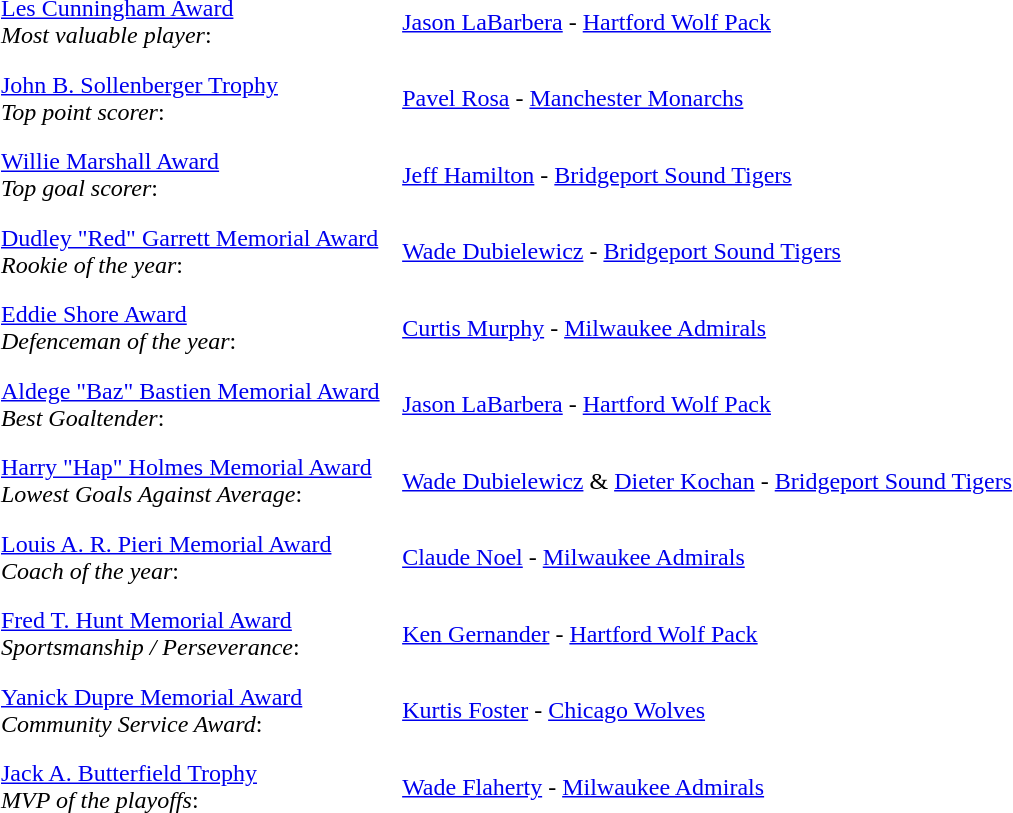<table cellpadding="5" cellspacing="5">
<tr>
<td><a href='#'>Les Cunningham Award</a><br><em>Most valuable player</em>:</td>
<td><a href='#'>Jason LaBarbera</a> - <a href='#'>Hartford Wolf Pack</a></td>
</tr>
<tr>
<td><a href='#'>John B. Sollenberger Trophy</a><br><em>Top point scorer</em>:</td>
<td><a href='#'>Pavel Rosa</a> - <a href='#'>Manchester Monarchs</a></td>
</tr>
<tr>
<td><a href='#'>Willie Marshall Award</a><br><em>Top goal scorer</em>:</td>
<td><a href='#'>Jeff Hamilton</a> - <a href='#'>Bridgeport Sound Tigers</a></td>
</tr>
<tr>
<td><a href='#'>Dudley "Red" Garrett Memorial Award</a><br><em>Rookie of the year</em>:</td>
<td><a href='#'>Wade Dubielewicz</a> - <a href='#'>Bridgeport Sound Tigers</a></td>
</tr>
<tr>
<td><a href='#'>Eddie Shore Award</a><br><em>Defenceman of the year</em>:</td>
<td><a href='#'>Curtis Murphy</a> - <a href='#'>Milwaukee Admirals</a></td>
</tr>
<tr>
<td><a href='#'>Aldege "Baz" Bastien Memorial Award</a><br><em>Best Goaltender</em>:</td>
<td><a href='#'>Jason LaBarbera</a> - <a href='#'>Hartford Wolf Pack</a></td>
</tr>
<tr>
<td><a href='#'>Harry "Hap" Holmes Memorial Award</a><br><em>Lowest Goals Against Average</em>:</td>
<td><a href='#'>Wade Dubielewicz</a> & <a href='#'>Dieter Kochan</a> - <a href='#'>Bridgeport Sound Tigers</a></td>
</tr>
<tr>
<td><a href='#'>Louis A. R. Pieri Memorial Award</a><br><em>Coach of the year</em>:</td>
<td><a href='#'>Claude Noel</a> - <a href='#'>Milwaukee Admirals</a></td>
</tr>
<tr>
<td><a href='#'>Fred T. Hunt Memorial Award</a><br><em>Sportsmanship / Perseverance</em>:</td>
<td><a href='#'>Ken Gernander</a> - <a href='#'>Hartford Wolf Pack</a></td>
</tr>
<tr>
<td><a href='#'>Yanick Dupre Memorial Award</a><br><em>Community Service Award</em>:</td>
<td><a href='#'>Kurtis Foster</a> - <a href='#'>Chicago Wolves</a></td>
</tr>
<tr>
<td><a href='#'>Jack A. Butterfield Trophy</a><br><em>MVP of the playoffs</em>:</td>
<td><a href='#'>Wade Flaherty</a> - <a href='#'>Milwaukee Admirals</a></td>
</tr>
</table>
